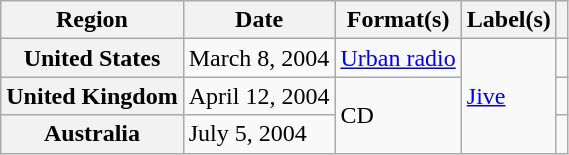<table class="wikitable plainrowheaders">
<tr>
<th scope="col">Region</th>
<th scope="col">Date</th>
<th scope="col">Format(s)</th>
<th scope="col">Label(s)</th>
<th scope="col"></th>
</tr>
<tr>
<th scope="row">United States</th>
<td>March 8, 2004</td>
<td><a href='#'>Urban radio</a></td>
<td rowspan="3"><a href='#'>Jive</a></td>
<td></td>
</tr>
<tr>
<th scope="row">United Kingdom</th>
<td>April 12, 2004</td>
<td rowspan="2">CD</td>
<td></td>
</tr>
<tr>
<th scope="row">Australia</th>
<td>July 5, 2004</td>
<td></td>
</tr>
</table>
